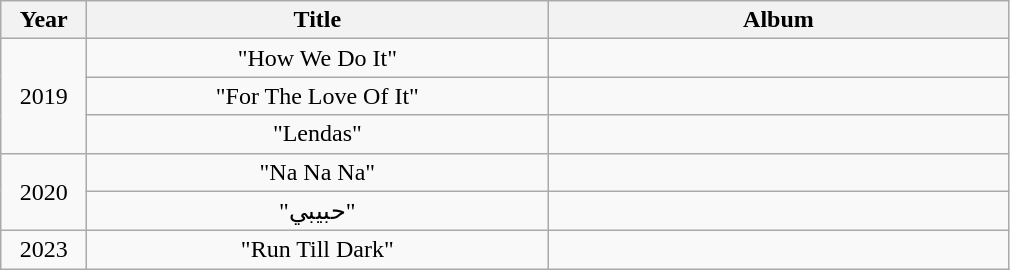<table class="wikitable plainrowheaders" style="text-align:center;">
<tr>
<th scope="col" style="width:50px;">Year</th>
<th scope="col" style="width:300px;">Title</th>
<th scope="col" style="width:300px;">Album</th>
</tr>
<tr>
<td rowspan="3">2019</td>
<td>"How We Do It" </td>
<td></td>
</tr>
<tr>
<td>"For The Love Of It" </td>
<td></td>
</tr>
<tr>
<td>"Lendas" </td>
<td></td>
</tr>
<tr>
<td rowspan="2">2020</td>
<td>"Na Na Na" </td>
<td></td>
</tr>
<tr>
<td>"حبيبي" </td>
<td></td>
</tr>
<tr>
<td>2023</td>
<td>"Run Till Dark" </td>
<td></td>
</tr>
</table>
